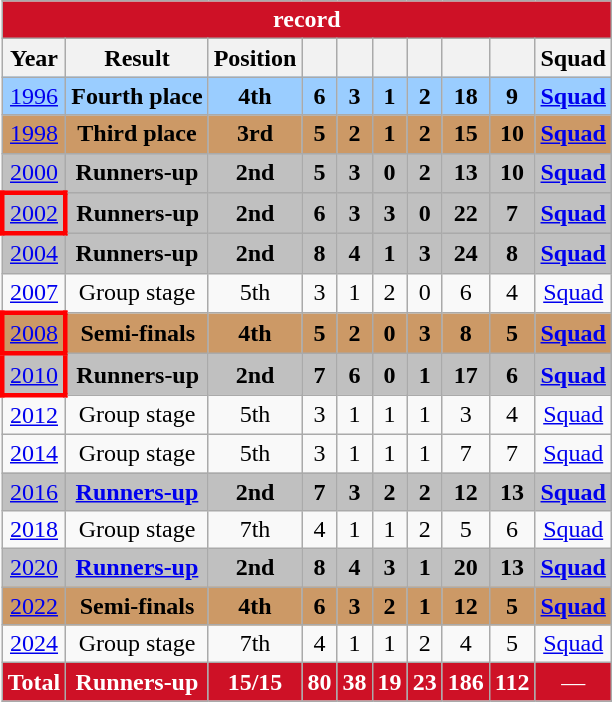<table class="wikitable" style="text-align: center;">
<tr>
<th colspan=10 style="background: #CE1126; color: #FFFFFF;"><a href='#'></a> record</th>
</tr>
<tr>
<th>Year</th>
<th>Result</th>
<th>Position</th>
<th></th>
<th></th>
<th></th>
<th></th>
<th></th>
<th></th>
<th>Squad</th>
</tr>
<tr bgcolor=#9acdff>
<td> <a href='#'>1996</a></td>
<td><strong>Fourth place</strong></td>
<td><strong>4th</strong></td>
<td><strong>6</strong></td>
<td><strong>3</strong></td>
<td><strong>1</strong></td>
<td><strong>2</strong></td>
<td><strong>18</strong></td>
<td><strong>9</strong></td>
<td><strong><a href='#'>Squad</a></strong></td>
</tr>
<tr style="background:#c96;">
<td> <a href='#'>1998</a></td>
<td><strong>Third place</strong></td>
<td><strong>3rd</strong></td>
<td><strong>5</strong></td>
<td><strong>2</strong></td>
<td><strong>1</strong></td>
<td><strong>2</strong></td>
<td><strong>15</strong></td>
<td><strong>10</strong></td>
<td><strong><a href='#'>Squad</a></strong></td>
</tr>
<tr style="background:silver;">
<td> <a href='#'>2000</a></td>
<td><strong>Runners-up</strong></td>
<td><strong>2nd</strong></td>
<td><strong>5</strong></td>
<td><strong>3</strong></td>
<td><strong>0</strong></td>
<td><strong>2</strong></td>
<td><strong>13</strong></td>
<td><strong>10</strong></td>
<td><strong><a href='#'>Squad</a></strong></td>
</tr>
<tr style="background:silver;">
<td style="border: 3px solid red">  <a href='#'>2002</a></td>
<td><strong>Runners-up</strong></td>
<td><strong>2nd</strong></td>
<td><strong>6</strong></td>
<td><strong>3</strong></td>
<td><strong>3</strong></td>
<td><strong>0</strong></td>
<td><strong>22</strong></td>
<td><strong>7</strong></td>
<td><strong><a href='#'>Squad</a></strong></td>
</tr>
<tr style="background:silver;">
<td>  <a href='#'>2004</a></td>
<td><strong>Runners-up</strong></td>
<td><strong>2nd</strong></td>
<td><strong>8</strong></td>
<td><strong>4</strong></td>
<td><strong>1</strong></td>
<td><strong>3</strong></td>
<td><strong>24</strong></td>
<td><strong>8</strong></td>
<td><strong><a href='#'>Squad</a></strong></td>
</tr>
<tr>
<td>  <a href='#'>2007</a></td>
<td>Group stage</td>
<td>5th</td>
<td>3</td>
<td>1</td>
<td>2</td>
<td>0</td>
<td>6</td>
<td>4</td>
<td><a href='#'>Squad</a></td>
</tr>
<tr style="background:#c96;">
<td style="border: 3px solid red">  <a href='#'>2008</a></td>
<td><strong>Semi-finals</strong></td>
<td><strong>4th</strong></td>
<td><strong>5</strong></td>
<td><strong>2</strong></td>
<td><strong>0</strong></td>
<td><strong>3</strong></td>
<td><strong>8</strong></td>
<td><strong>5</strong></td>
<td><strong><a href='#'>Squad</a></strong></td>
</tr>
<tr style="background:silver;">
<td style="border: 3px solid red">  <a href='#'>2010</a></td>
<td><strong>Runners-up</strong></td>
<td><strong>2nd</strong></td>
<td><strong>7</strong></td>
<td><strong>6</strong></td>
<td><strong>0</strong></td>
<td><strong>1</strong></td>
<td><strong>17</strong></td>
<td><strong>6</strong></td>
<td><strong><a href='#'>Squad</a></strong></td>
</tr>
<tr>
<td>  <a href='#'>2012</a></td>
<td>Group stage</td>
<td>5th</td>
<td>3</td>
<td>1</td>
<td>1</td>
<td>1</td>
<td>3</td>
<td>4</td>
<td><a href='#'>Squad</a></td>
</tr>
<tr>
<td>  <a href='#'>2014</a></td>
<td>Group stage</td>
<td>5th</td>
<td>3</td>
<td>1</td>
<td>1</td>
<td>1</td>
<td>7</td>
<td>7</td>
<td><a href='#'>Squad</a></td>
</tr>
<tr style="background:silver;">
<td>  <a href='#'>2016</a></td>
<td><strong><a href='#'>Runners-up</a></strong></td>
<td><strong>2nd</strong></td>
<td><strong>7</strong></td>
<td><strong>3</strong></td>
<td><strong>2</strong></td>
<td><strong>2</strong></td>
<td><strong>12</strong></td>
<td><strong>13</strong></td>
<td><strong><a href='#'>Squad</a></strong></td>
</tr>
<tr>
<td> <a href='#'>2018</a></td>
<td>Group stage</td>
<td>7th</td>
<td>4</td>
<td>1</td>
<td>1</td>
<td>2</td>
<td>5</td>
<td>6</td>
<td><a href='#'>Squad</a></td>
</tr>
<tr style="background:silver;">
<td> <a href='#'>2020</a></td>
<td><strong><a href='#'>Runners-up</a></strong></td>
<td><strong>2nd</strong></td>
<td><strong>8</strong></td>
<td><strong>4</strong></td>
<td><strong>3</strong></td>
<td><strong>1</strong></td>
<td><strong>20</strong></td>
<td><strong>13</strong></td>
<td><strong><a href='#'>Squad</a></strong></td>
</tr>
<tr style="background:#c96;">
<td> <a href='#'>2022</a></td>
<td><strong>Semi-finals</strong></td>
<td><strong>4th</strong></td>
<td><strong>6</strong></td>
<td><strong>3</strong></td>
<td><strong>2</strong></td>
<td><strong>1</strong></td>
<td><strong>12</strong></td>
<td><strong>5</strong></td>
<td><strong><a href='#'>Squad</a></strong></td>
</tr>
<tr>
<td> <a href='#'>2024</a></td>
<td>Group stage</td>
<td>7th</td>
<td>4</td>
<td>1</td>
<td>1</td>
<td>2</td>
<td>4</td>
<td>5</td>
<td><a href='#'>Squad</a></td>
</tr>
<tr>
<td style="background: #CE1126; color: #FFFFFF;"><strong>Total</strong></td>
<td style="background: #CE1126; color: #FFFFFF;"><strong>Runners-up</strong></td>
<td style="background: #CE1126; color: #FFFFFF;"><strong>15/15</strong></td>
<td style="background: #CE1126; color: #FFFFFF;"><strong>80</strong></td>
<td style="background: #CE1126; color: #FFFFFF;"><strong>38</strong></td>
<td style="background: #CE1126; color: #FFFFFF;"><strong>19</strong></td>
<td style="background: #CE1126; color: #FFFFFF;"><strong>23</strong></td>
<td style="background: #CE1126; color: #FFFFFF;"><strong>186</strong></td>
<td style="background: #CE1126; color: #FFFFFF;"><strong>112</strong></td>
<td style="background: #CE1126; color: #FFFFFF;">—</td>
</tr>
</table>
